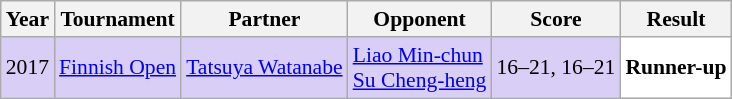<table class="sortable wikitable" style="font-size: 90%;">
<tr>
<th>Year</th>
<th>Tournament</th>
<th>Partner</th>
<th>Opponent</th>
<th>Score</th>
<th>Result</th>
</tr>
<tr style="background:#D8CEF6">
<td align="center">2017</td>
<td align="left"><a href='#'>Finnish Open</a></td>
<td align="left"> <a href='#'>Tatsuya Watanabe</a></td>
<td align="left"> <a href='#'>Liao Min-chun</a><br> <a href='#'>Su Cheng-heng</a></td>
<td align="left">16–21, 16–21</td>
<td style="text-align:left; background:white"> <strong>Runner-up</strong></td>
</tr>
</table>
